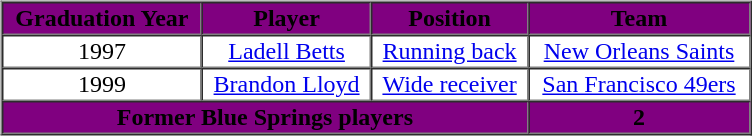<table border="0" style="width:50%;">
<tr>
<td valign="top"><br><table cellpadding="1" border="1" cellspacing="0" style="width:80%;">
<tr>
<th bgcolor=purple><span>Graduation Year</span></th>
<th bgcolor=purple><span>Player</span></th>
<th bgcolor=purple><span>Position</span></th>
<th bgcolor=purple><span>Team</span></th>
</tr>
<tr style="text-align:center;">
<td>1997</td>
<td><a href='#'>Ladell Betts</a></td>
<td><a href='#'>Running back</a></td>
<td><a href='#'>New Orleans Saints</a></td>
</tr>
<tr style="text-align:center;">
<td>1999</td>
<td><a href='#'>Brandon Lloyd</a></td>
<td><a href='#'>Wide receiver</a></td>
<td><a href='#'>San Francisco 49ers</a></td>
</tr>
<tr style="text-align:center;">
<td colspan=3 bgcolor=purple><span><strong>Former Blue Springs players</strong></span></td>
<td colspan="2" bgcolor="purple"><span><strong>2</strong></span></td>
</tr>
</table>
</td>
</tr>
</table>
